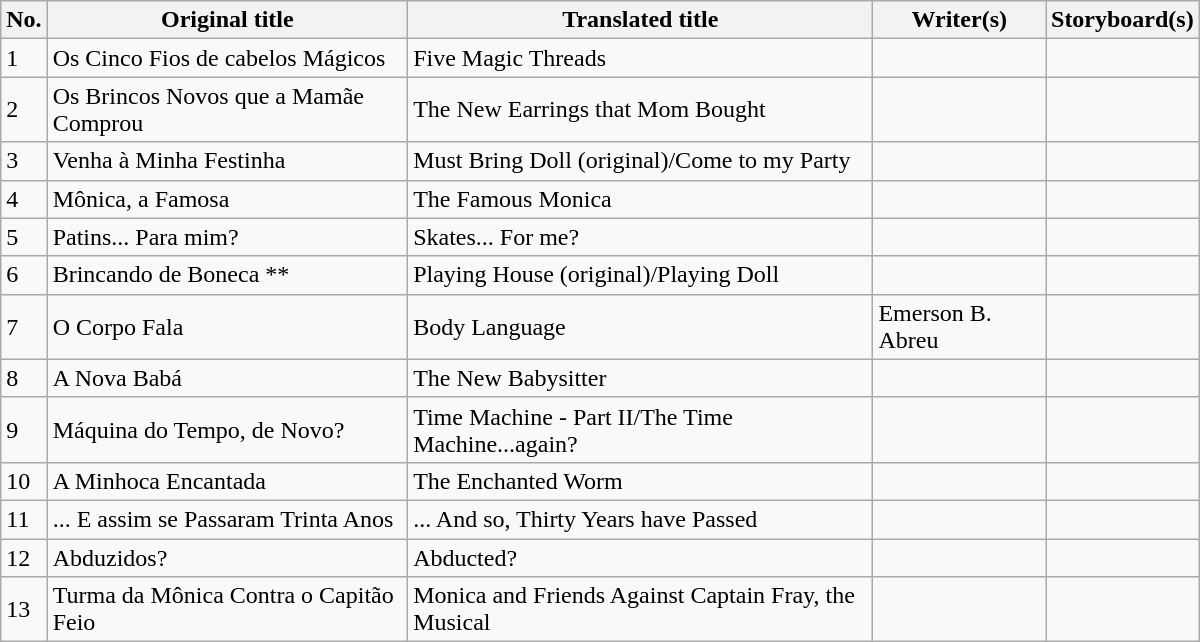<table class=wikitable width=800>
<tr>
<th>No.</th>
<th>Original title</th>
<th>Translated title</th>
<th>Writer(s)</th>
<th>Storyboard(s)</th>
</tr>
<tr>
<td>1</td>
<td>Os Cinco Fios de cabelos Mágicos</td>
<td>Five Magic Threads</td>
<td></td>
<td></td>
</tr>
<tr>
<td>2</td>
<td>Os Brincos Novos que a Mamãe Comprou</td>
<td>The New Earrings that Mom Bought</td>
<td></td>
<td></td>
</tr>
<tr>
<td>3</td>
<td>Venha à Minha Festinha</td>
<td>Must Bring Doll (original)/Come to my Party</td>
<td></td>
<td></td>
</tr>
<tr>
<td>4</td>
<td>Mônica, a Famosa</td>
<td>The Famous Monica</td>
<td></td>
<td></td>
</tr>
<tr>
<td>5</td>
<td>Patins... Para mim?</td>
<td>Skates... For me?</td>
<td></td>
<td></td>
</tr>
<tr>
<td>6</td>
<td>Brincando de Boneca **</td>
<td>Playing House (original)/Playing Doll</td>
<td></td>
<td></td>
</tr>
<tr>
<td>7</td>
<td>O Corpo Fala</td>
<td>Body Language</td>
<td>Emerson B. Abreu</td>
<td></td>
</tr>
<tr>
<td>8</td>
<td>A Nova Babá</td>
<td>The New Babysitter</td>
<td></td>
<td></td>
</tr>
<tr>
<td>9</td>
<td>Máquina do Tempo, de Novo?</td>
<td>Time Machine - Part II/The Time Machine...again?</td>
<td></td>
<td></td>
</tr>
<tr>
<td>10</td>
<td>A Minhoca Encantada</td>
<td>The Enchanted Worm</td>
<td></td>
<td></td>
</tr>
<tr>
<td>11</td>
<td>... E assim se Passaram Trinta Anos</td>
<td>... And so, Thirty Years have Passed</td>
<td></td>
<td></td>
</tr>
<tr>
<td>12</td>
<td>Abduzidos?</td>
<td>Abducted?</td>
<td></td>
<td></td>
</tr>
<tr>
<td>13</td>
<td>Turma da Mônica Contra o Capitão Feio</td>
<td>Monica and Friends Against Captain Fray, the Musical</td>
<td></td>
<td></td>
</tr>
</table>
